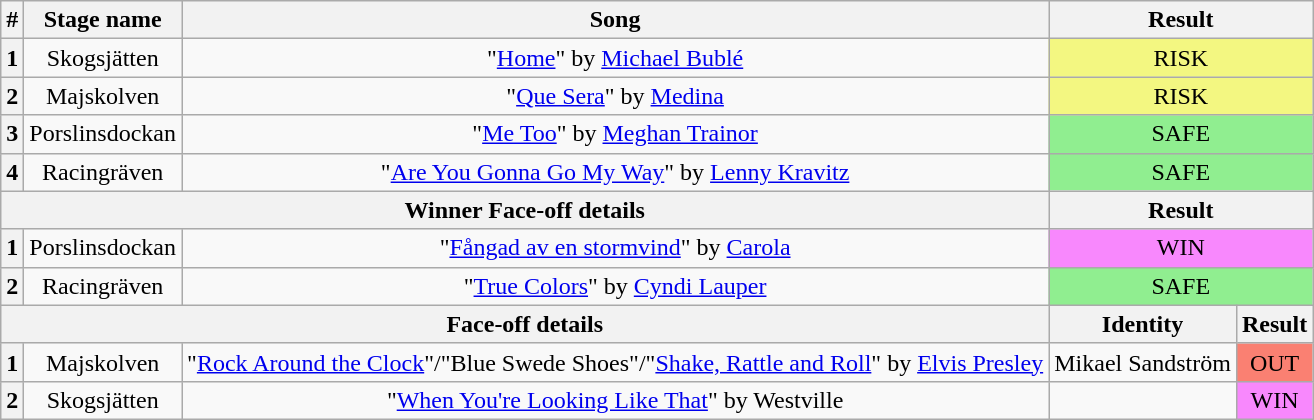<table class="wikitable plainrowheaders" style="text-align: center;">
<tr>
<th>#</th>
<th>Stage name</th>
<th>Song</th>
<th colspan=2>Result</th>
</tr>
<tr>
<th>1</th>
<td>Skogsjätten</td>
<td>"<a href='#'>Home</a>" by <a href='#'>Michael Bublé</a></td>
<td colspan=2 bgcolor="#F3F781">RISK</td>
</tr>
<tr>
<th>2</th>
<td>Majskolven</td>
<td>"<a href='#'>Que Sera</a>" by <a href='#'>Medina</a></td>
<td colspan=2 bgcolor="#F3F781">RISK</td>
</tr>
<tr>
<th>3</th>
<td>Porslinsdockan</td>
<td>"<a href='#'>Me Too</a>" by <a href='#'>Meghan Trainor</a></td>
<td colspan=2 bgcolor=lightgreen>SAFE</td>
</tr>
<tr>
<th>4</th>
<td>Racingräven</td>
<td>"<a href='#'>Are You Gonna Go My Way</a>" by <a href='#'>Lenny Kravitz</a></td>
<td colspan=2 bgcolor=lightgreen>SAFE</td>
</tr>
<tr>
<th colspan="3">Winner Face-off details</th>
<th colspan=2>Result</th>
</tr>
<tr>
<th>1</th>
<td>Porslinsdockan</td>
<td>"<a href='#'>Fångad av en stormvind</a>" by <a href='#'>Carola</a></td>
<td colspan=2 bgcolor="#F888FD">WIN</td>
</tr>
<tr>
<th>2</th>
<td>Racingräven</td>
<td>"<a href='#'>True Colors</a>" by <a href='#'>Cyndi Lauper</a></td>
<td colspan=2 bgcolor=lightgreen>SAFE</td>
</tr>
<tr>
<th colspan="3">Face-off details</th>
<th>Identity</th>
<th>Result</th>
</tr>
<tr>
<th>1</th>
<td>Majskolven</td>
<td>"<a href='#'>Rock Around the Clock</a>"/"Blue Swede Shoes"/"<a href='#'>Shake, Rattle and Roll</a>" by <a href='#'>Elvis Presley</a></td>
<td>Mikael Sandström</td>
<td bgcolor=salmon>OUT</td>
</tr>
<tr>
<th>2</th>
<td>Skogsjätten</td>
<td>"<a href='#'>When You're Looking Like That</a>" by Westville</td>
<td></td>
<td bgcolor="#F888FD">WIN</td>
</tr>
</table>
